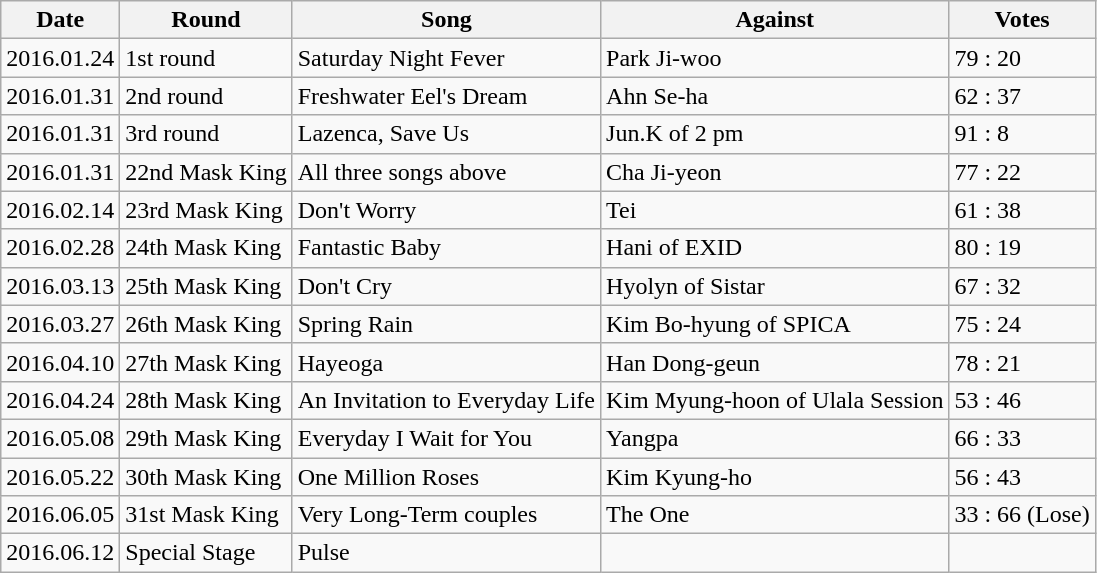<table class="wikitable">
<tr>
<th>Date</th>
<th>Round</th>
<th>Song</th>
<th>Against</th>
<th>Votes</th>
</tr>
<tr>
<td>2016.01.24</td>
<td>1st round</td>
<td>Saturday Night Fever</td>
<td>Park Ji-woo</td>
<td>79 : 20</td>
</tr>
<tr>
<td>2016.01.31</td>
<td>2nd round</td>
<td>Freshwater Eel's Dream</td>
<td>Ahn Se-ha</td>
<td>62 : 37</td>
</tr>
<tr>
<td>2016.01.31</td>
<td>3rd round</td>
<td>Lazenca, Save Us</td>
<td>Jun.K of 2 pm</td>
<td>91 : 8</td>
</tr>
<tr>
<td>2016.01.31</td>
<td>22nd Mask King</td>
<td>All three songs above</td>
<td>Cha Ji-yeon</td>
<td>77 : 22</td>
</tr>
<tr>
<td>2016.02.14</td>
<td>23rd Mask King</td>
<td>Don't Worry</td>
<td>Tei</td>
<td>61 : 38</td>
</tr>
<tr>
<td>2016.02.28</td>
<td>24th Mask King</td>
<td>Fantastic Baby</td>
<td>Hani of EXID</td>
<td>80 : 19</td>
</tr>
<tr>
<td>2016.03.13</td>
<td>25th Mask King</td>
<td>Don't Cry</td>
<td>Hyolyn of Sistar</td>
<td>67 : 32</td>
</tr>
<tr>
<td>2016.03.27</td>
<td>26th Mask King</td>
<td>Spring Rain</td>
<td>Kim Bo-hyung of SPICA</td>
<td>75 : 24</td>
</tr>
<tr>
<td>2016.04.10</td>
<td>27th Mask King</td>
<td>Hayeoga</td>
<td>Han Dong-geun</td>
<td>78 : 21</td>
</tr>
<tr>
<td>2016.04.24</td>
<td>28th Mask King</td>
<td>An Invitation to Everyday Life</td>
<td>Kim Myung-hoon of Ulala Session</td>
<td>53 : 46</td>
</tr>
<tr>
<td>2016.05.08</td>
<td>29th Mask King</td>
<td>Everyday I Wait for You</td>
<td>Yangpa</td>
<td>66 : 33</td>
</tr>
<tr>
<td>2016.05.22</td>
<td>30th Mask King</td>
<td>One Million Roses</td>
<td>Kim Kyung-ho</td>
<td>56 : 43</td>
</tr>
<tr>
<td>2016.06.05</td>
<td>31st Mask King</td>
<td>Very Long-Term couples</td>
<td>The One</td>
<td>33 : 66 (Lose)</td>
</tr>
<tr>
<td>2016.06.12</td>
<td>Special Stage</td>
<td>Pulse</td>
<td></td>
<td></td>
</tr>
</table>
